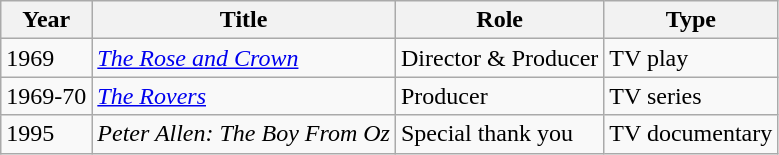<table class="wikitable">
<tr>
<th>Year</th>
<th>Title</th>
<th>Role</th>
<th>Type</th>
</tr>
<tr>
<td>1969</td>
<td><em><a href='#'>The Rose and Crown</a></em></td>
<td>Director & Producer</td>
<td>TV play</td>
</tr>
<tr>
<td>1969-70</td>
<td><em><a href='#'>The Rovers</a></em></td>
<td>Producer</td>
<td>TV series</td>
</tr>
<tr>
<td>1995</td>
<td><em>Peter Allen: The Boy From Oz</em></td>
<td>Special thank you</td>
<td>TV documentary</td>
</tr>
</table>
